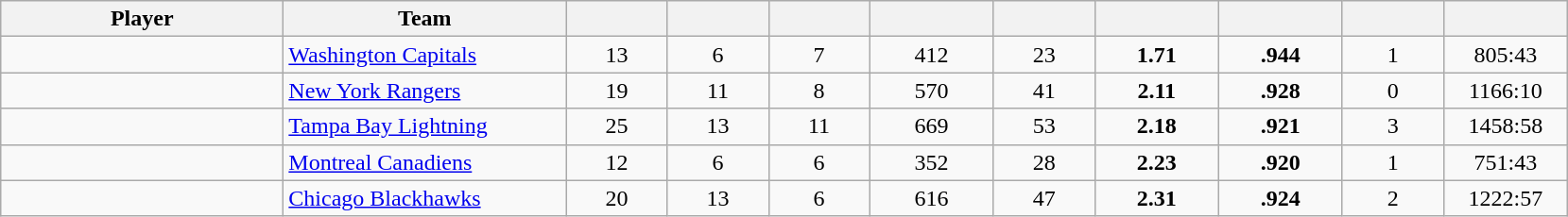<table style="padding:3px; border-spacing:0; text-align:center;" class="wikitable sortable">
<tr>
<th style="width:12em">Player</th>
<th style="width:12em">Team</th>
<th style="width:4em"></th>
<th style="width:4em"></th>
<th style="width:4em"></th>
<th style="width:5em"></th>
<th style="width:4em"></th>
<th style="width:5em"></th>
<th style="width:5em"></th>
<th style="width:4em"></th>
<th style="width:5em"></th>
</tr>
<tr>
<td align=left></td>
<td align=left><a href='#'>Washington Capitals</a></td>
<td>13</td>
<td>6</td>
<td>7</td>
<td>412</td>
<td>23</td>
<td><strong>1.71</strong></td>
<td><strong>.944</strong></td>
<td>1</td>
<td> 805:43</td>
</tr>
<tr>
<td align=left></td>
<td align=left><a href='#'>New York Rangers</a></td>
<td>19</td>
<td>11</td>
<td>8</td>
<td>570</td>
<td>41</td>
<td><strong>2.11</strong></td>
<td><strong>.928</strong></td>
<td>0</td>
<td> 1166:10</td>
</tr>
<tr>
<td align=left></td>
<td align=left><a href='#'>Tampa Bay Lightning</a></td>
<td>25</td>
<td>13</td>
<td>11</td>
<td>669</td>
<td>53</td>
<td><strong>2.18</strong></td>
<td><strong>.921</strong></td>
<td>3</td>
<td> 1458:58</td>
</tr>
<tr>
<td align=left></td>
<td align=left><a href='#'>Montreal Canadiens</a></td>
<td>12</td>
<td>6</td>
<td>6</td>
<td>352</td>
<td>28</td>
<td><strong>2.23</strong></td>
<td><strong>.920</strong></td>
<td>1</td>
<td> 751:43</td>
</tr>
<tr>
<td align=left></td>
<td align=left><a href='#'>Chicago Blackhawks</a></td>
<td>20</td>
<td>13</td>
<td>6</td>
<td>616</td>
<td>47</td>
<td><strong>2.31</strong></td>
<td><strong>.924</strong></td>
<td>2</td>
<td> 1222:57</td>
</tr>
</table>
